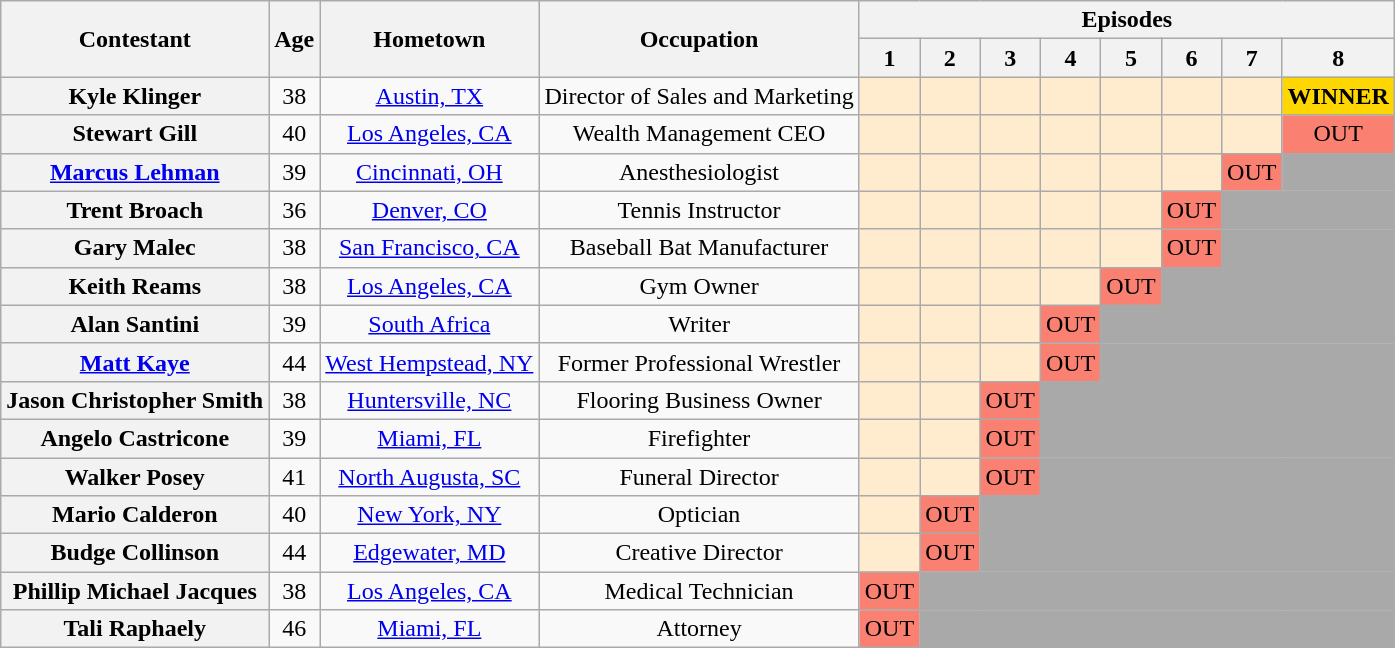<table class="wikitable" style="text-align:center; ">
<tr>
<th scope="col" rowspan=2>Contestant</th>
<th scope="col" rowspan=2>Age</th>
<th scope="col" rowspan=2>Hometown</th>
<th scope="col" rowspan=2>Occupation</th>
<th scope="colgroup" colspan="9">Episodes</th>
</tr>
<tr>
<th scope="col">1</th>
<th scope="col">2</th>
<th scope="col">3</th>
<th scope="col">4</th>
<th scope="col">5</th>
<th scope="col">6</th>
<th scope="col">7</th>
<th scope="col">8</th>
</tr>
<tr>
<th scope="row">Kyle Klinger</th>
<td>38</td>
<td><a href='#'>Austin, TX</a></td>
<td>Director of Sales and Marketing</td>
<td bgcolor="#FFEBCD"></td>
<td bgcolor="#FFEBCD"></td>
<td bgcolor="#FFEBCD"></td>
<td bgcolor="#FFEBCD"></td>
<td bgcolor="#FFEBCD"></td>
<td bgcolor="#FFEBCD"></td>
<td bgcolor="#FFEBCD"></td>
<td bgcolor=gold><strong>WINNER</strong></td>
</tr>
<tr>
<th scope="row">Stewart Gill</th>
<td>40</td>
<td><a href='#'>Los Angeles, CA</a></td>
<td>Wealth Management CEO</td>
<td bgcolor="#FFEBCD"></td>
<td bgcolor="#FFEBCD"></td>
<td bgcolor="#FFEBCD"></td>
<td bgcolor="#FFEBCD"></td>
<td bgcolor="#FFEBCD"></td>
<td bgcolor="#FFEBCD"></td>
<td bgcolor="#FFEBCD"></td>
<td bgcolor=salmon>OUT</td>
</tr>
<tr>
<th scope="row"><a href='#'>Marcus Lehman</a></th>
<td>39</td>
<td><a href='#'>Cincinnati, OH</a></td>
<td>Anesthesiologist</td>
<td bgcolor="#FFEBCD"></td>
<td bgcolor="#FFEBCD"></td>
<td bgcolor="#FFEBCD"></td>
<td bgcolor="#FFEBCD"></td>
<td bgcolor="#FFEBCD"></td>
<td bgcolor="#FFEBCD"></td>
<td bgcolor=salmon>OUT</td>
<td colspan="1" bgcolor="darkgrey"></td>
</tr>
<tr>
<th scope="row">Trent Broach</th>
<td>36</td>
<td><a href='#'>Denver, CO</a></td>
<td>Tennis Instructor</td>
<td bgcolor="#FFEBCD"></td>
<td bgcolor="#FFEBCD"></td>
<td bgcolor="#FFEBCD"></td>
<td bgcolor="#FFEBCD"></td>
<td bgcolor="#FFEBCD"></td>
<td bgcolor=salmon>OUT</td>
<td colspan="2" bgcolor="darkgrey"></td>
</tr>
<tr>
<th scope="row">Gary Malec</th>
<td>38</td>
<td><a href='#'>San Francisco, CA</a></td>
<td>Baseball Bat Manufacturer</td>
<td bgcolor="#FFEBCD"></td>
<td bgcolor="#FFEBCD"></td>
<td bgcolor="#FFEBCD"></td>
<td bgcolor="#FFEBCD"></td>
<td bgcolor="#FFEBCD"></td>
<td bgcolor=salmon>OUT</td>
<td colspan="2" bgcolor="darkgrey"></td>
</tr>
<tr>
<th scope="row">Keith Reams</th>
<td>38</td>
<td><a href='#'>Los Angeles, CA</a></td>
<td>Gym Owner</td>
<td bgcolor="#FFEBCD"></td>
<td bgcolor="#FFEBCD"></td>
<td bgcolor="#FFEBCD"></td>
<td bgcolor="#FFEBCD"></td>
<td bgcolor=salmon>OUT</td>
<td colspan="3" bgcolor="darkgrey"></td>
</tr>
<tr>
<th scope="row">Alan Santini</th>
<td>39</td>
<td><a href='#'>South Africa</a></td>
<td>Writer</td>
<td bgcolor="#FFEBCD"></td>
<td bgcolor="#FFEBCD"></td>
<td bgcolor="#FFEBCD"></td>
<td bgcolor=salmon>OUT</td>
<td colspan="4" bgcolor="darkgrey"></td>
</tr>
<tr>
<th scope="row"><a href='#'>Matt Kaye</a></th>
<td>44</td>
<td><a href='#'>West Hempstead, NY</a></td>
<td>Former Professional Wrestler</td>
<td bgcolor="#FFEBCD"></td>
<td bgcolor="#FFEBCD"></td>
<td bgcolor="#FFEBCD"></td>
<td bgcolor=salmon>OUT</td>
<td colspan="4" bgcolor="darkgrey"></td>
</tr>
<tr>
<th scope="row">Jason Christopher Smith</th>
<td>38</td>
<td><a href='#'>Huntersville, NC</a></td>
<td>Flooring Business Owner</td>
<td bgcolor="#FFEBCD"></td>
<td bgcolor="#FFEBCD"></td>
<td bgcolor=salmon>OUT</td>
<td colspan="5" bgcolor="darkgrey"></td>
</tr>
<tr>
<th scope="row">Angelo Castricone</th>
<td>39</td>
<td><a href='#'>Miami, FL</a></td>
<td>Firefighter</td>
<td bgcolor="#FFEBCD"></td>
<td bgcolor="#FFEBCD"></td>
<td bgcolor=salmon>OUT</td>
<td colspan="5" bgcolor="darkgrey"></td>
</tr>
<tr>
<th scope="row">Walker Posey</th>
<td>41</td>
<td><a href='#'>North Augusta, SC</a></td>
<td>Funeral Director</td>
<td bgcolor="#FFEBCD"></td>
<td bgcolor="#FFEBCD"></td>
<td bgcolor=salmon>OUT</td>
<td colspan="5" bgcolor="darkgrey"></td>
</tr>
<tr>
<th scope="row">Mario Calderon</th>
<td>40</td>
<td><a href='#'>New York, NY</a></td>
<td>Optician</td>
<td bgcolor="#FFEBCD"></td>
<td bgcolor=salmon>OUT</td>
<td colspan="6" bgcolor="darkgrey"></td>
</tr>
<tr>
<th scope="row">Budge Collinson</th>
<td>44</td>
<td><a href='#'>Edgewater, MD</a></td>
<td>Creative Director</td>
<td bgcolor="#FFEBCD"></td>
<td bgcolor=salmon>OUT</td>
<td colspan="6" bgcolor="darkgrey"></td>
</tr>
<tr>
<th scope="row">Phillip Michael Jacques</th>
<td>38</td>
<td><a href='#'>Los Angeles, CA</a></td>
<td>Medical Technician</td>
<td bgcolor=salmon>OUT</td>
<td colspan="7" bgcolor="darkgrey"></td>
</tr>
<tr>
<th scope="row">Tali Raphaely</th>
<td>46</td>
<td><a href='#'>Miami, FL</a></td>
<td>Attorney</td>
<td bgcolor=salmon>OUT</td>
<td colspan="7" bgcolor="darkgrey"></td>
</tr>
</table>
